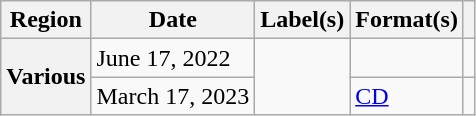<table class="wikitable plainrowheaders">
<tr>
<th scope="col">Region</th>
<th scope="col">Date</th>
<th scope="col">Label(s)</th>
<th scope="col">Format(s)</th>
<th scope="col"></th>
</tr>
<tr>
<th scope="row" rowspan="2">Various</th>
<td>June 17, 2022</td>
<td rowspan="2"></td>
<td></td>
<td style="text-align: center"></td>
</tr>
<tr>
<td>March 17, 2023</td>
<td><a href='#'>CD</a></td>
<td style="text-align: center"></td>
</tr>
</table>
